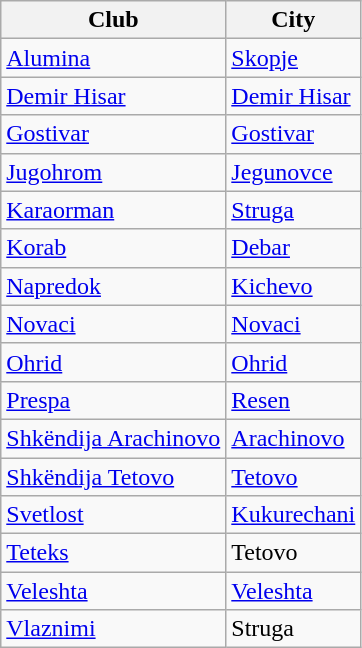<table class="wikitable">
<tr>
<th>Club</th>
<th>City</th>
</tr>
<tr>
<td><a href='#'>Alumina</a></td>
<td><a href='#'>Skopje</a></td>
</tr>
<tr>
<td><a href='#'>Demir Hisar</a></td>
<td><a href='#'>Demir Hisar</a></td>
</tr>
<tr>
<td><a href='#'>Gostivar</a></td>
<td><a href='#'>Gostivar</a></td>
</tr>
<tr>
<td><a href='#'>Jugohrom</a></td>
<td><a href='#'>Jegunovce</a></td>
</tr>
<tr>
<td><a href='#'>Karaorman</a></td>
<td><a href='#'>Struga</a></td>
</tr>
<tr>
<td><a href='#'>Korab</a></td>
<td><a href='#'>Debar</a></td>
</tr>
<tr>
<td><a href='#'>Napredok</a></td>
<td><a href='#'>Kichevo</a></td>
</tr>
<tr>
<td><a href='#'>Novaci</a></td>
<td><a href='#'>Novaci</a></td>
</tr>
<tr>
<td><a href='#'>Ohrid</a></td>
<td><a href='#'>Ohrid</a></td>
</tr>
<tr>
<td><a href='#'>Prespa</a></td>
<td><a href='#'>Resen</a></td>
</tr>
<tr>
<td><a href='#'>Shkëndija Arachinovo</a></td>
<td><a href='#'>Arachinovo</a></td>
</tr>
<tr>
<td><a href='#'>Shkëndija Tetovo</a></td>
<td><a href='#'>Tetovo</a></td>
</tr>
<tr>
<td><a href='#'>Svetlost</a></td>
<td><a href='#'>Kukurechani</a></td>
</tr>
<tr>
<td><a href='#'>Teteks</a></td>
<td>Tetovo</td>
</tr>
<tr>
<td><a href='#'>Veleshta</a></td>
<td><a href='#'>Veleshta</a></td>
</tr>
<tr>
<td><a href='#'>Vlaznimi</a></td>
<td>Struga</td>
</tr>
</table>
